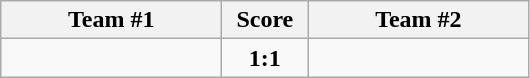<table class="wikitable" style="text-align:center;">
<tr>
<th width=140>Team #1</th>
<th width=50>Score</th>
<th width=140>Team #2</th>
</tr>
<tr>
<td style="text-align:right;"></td>
<td><strong>1:1</strong></td>
<td style="text-align:left;"></td>
</tr>
</table>
